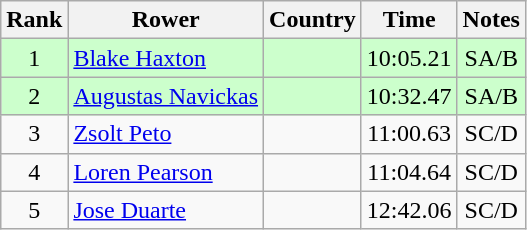<table class="wikitable" style="text-align:center">
<tr>
<th>Rank</th>
<th>Rower</th>
<th>Country</th>
<th>Time</th>
<th>Notes</th>
</tr>
<tr bgcolor=ccffcc>
<td>1</td>
<td align="left"><a href='#'>Blake Haxton</a></td>
<td align="left"></td>
<td>10:05.21</td>
<td>SA/B</td>
</tr>
<tr bgcolor=ccffcc>
<td>2</td>
<td align="left"><a href='#'>Augustas Navickas</a></td>
<td align="left"></td>
<td>10:32.47</td>
<td>SA/B</td>
</tr>
<tr>
<td>3</td>
<td align="left"><a href='#'>Zsolt Peto</a></td>
<td align="left"></td>
<td>11:00.63</td>
<td>SC/D</td>
</tr>
<tr>
<td>4</td>
<td align="left"><a href='#'>Loren Pearson</a></td>
<td align="left"></td>
<td>11:04.64</td>
<td>SC/D</td>
</tr>
<tr>
<td>5</td>
<td align="left"><a href='#'>Jose Duarte</a></td>
<td align="left"></td>
<td>12:42.06</td>
<td>SC/D</td>
</tr>
</table>
